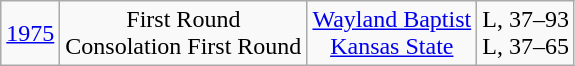<table class="wikitable">
<tr align="center">
<td><a href='#'>1975</a></td>
<td>First Round<br>Consolation First Round</td>
<td><a href='#'>Wayland Baptist</a><br><a href='#'>Kansas State</a></td>
<td>L, 37–93<br>L, 37–65</td>
</tr>
</table>
